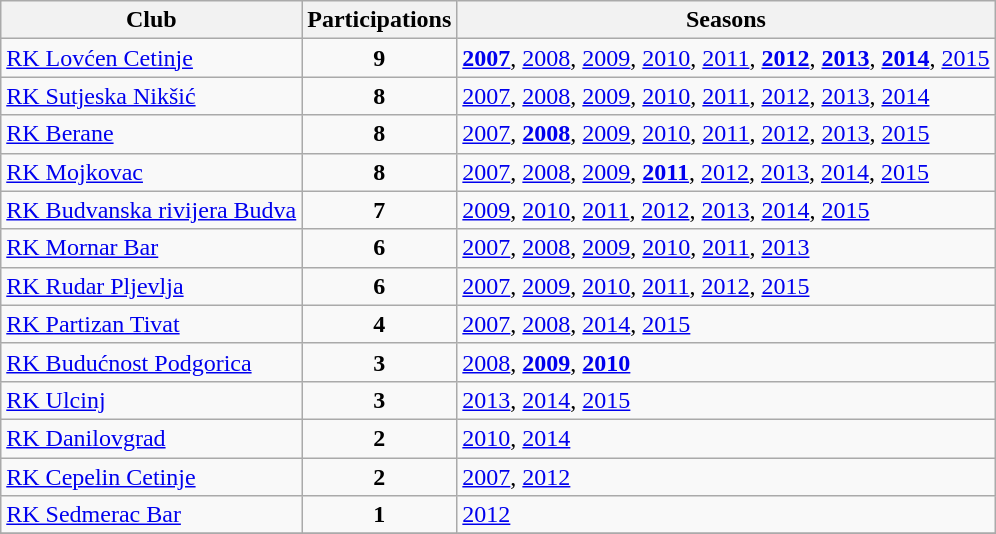<table class="wikitable">
<tr>
<th>Club</th>
<th>Participations</th>
<th>Seasons</th>
</tr>
<tr>
<td><a href='#'>RK Lovćen Cetinje</a></td>
<td align=center><strong>9</strong></td>
<td><strong><a href='#'>2007</a></strong>, <a href='#'>2008</a>, <a href='#'>2009</a>, <a href='#'>2010</a>, <a href='#'>2011</a>, <strong><a href='#'>2012</a></strong>, <strong><a href='#'>2013</a></strong>, <strong><a href='#'>2014</a></strong>, <a href='#'>2015</a></td>
</tr>
<tr>
<td><a href='#'>RK Sutjeska Nikšić</a></td>
<td align=center><strong>8</strong></td>
<td><a href='#'>2007</a>, <a href='#'>2008</a>, <a href='#'>2009</a>, <a href='#'>2010</a>, <a href='#'>2011</a>, <a href='#'>2012</a>, <a href='#'>2013</a>, <a href='#'>2014</a></td>
</tr>
<tr>
<td><a href='#'>RK Berane</a></td>
<td align=center><strong>8</strong></td>
<td><a href='#'>2007</a>, <strong><a href='#'>2008</a></strong>, <a href='#'>2009</a>, <a href='#'>2010</a>, <a href='#'>2011</a>, <a href='#'>2012</a>, <a href='#'>2013</a>, <a href='#'>2015</a></td>
</tr>
<tr>
<td><a href='#'>RK Mojkovac</a></td>
<td align=center><strong>8</strong></td>
<td><a href='#'>2007</a>, <a href='#'>2008</a>, <a href='#'>2009</a>, <strong><a href='#'>2011</a></strong>, <a href='#'>2012</a>, <a href='#'>2013</a>, <a href='#'>2014</a>, <a href='#'>2015</a></td>
</tr>
<tr>
<td><a href='#'>RK Budvanska rivijera Budva</a></td>
<td align=center><strong>7</strong></td>
<td><a href='#'>2009</a>, <a href='#'>2010</a>, <a href='#'>2011</a>, <a href='#'>2012</a>, <a href='#'>2013</a>, <a href='#'>2014</a>, <a href='#'>2015</a></td>
</tr>
<tr>
<td><a href='#'>RK Mornar Bar</a></td>
<td align=center><strong>6</strong></td>
<td><a href='#'>2007</a>, <a href='#'>2008</a>, <a href='#'>2009</a>, <a href='#'>2010</a>, <a href='#'>2011</a>, <a href='#'>2013</a></td>
</tr>
<tr>
<td><a href='#'>RK Rudar Pljevlja</a></td>
<td align=center><strong>6</strong></td>
<td><a href='#'>2007</a>, <a href='#'>2009</a>, <a href='#'>2010</a>, <a href='#'>2011</a>, <a href='#'>2012</a>, <a href='#'>2015</a></td>
</tr>
<tr>
<td><a href='#'>RK Partizan Tivat</a></td>
<td align=center><strong>4</strong></td>
<td><a href='#'>2007</a>, <a href='#'>2008</a>, <a href='#'>2014</a>, <a href='#'>2015</a></td>
</tr>
<tr>
<td><a href='#'>RK Budućnost Podgorica</a></td>
<td align=center><strong>3</strong></td>
<td><a href='#'>2008</a>, <strong><a href='#'>2009</a></strong>, <strong><a href='#'>2010</a></strong></td>
</tr>
<tr>
<td><a href='#'>RK Ulcinj</a></td>
<td align=center><strong>3</strong></td>
<td><a href='#'>2013</a>, <a href='#'>2014</a>, <a href='#'>2015</a></td>
</tr>
<tr>
<td><a href='#'>RK Danilovgrad</a></td>
<td align=center><strong>2</strong></td>
<td><a href='#'>2010</a>, <a href='#'>2014</a></td>
</tr>
<tr>
<td><a href='#'>RK Cepelin Cetinje</a></td>
<td align=center><strong>2</strong></td>
<td><a href='#'>2007</a>, <a href='#'>2012</a></td>
</tr>
<tr>
<td><a href='#'>RK Sedmerac Bar</a></td>
<td align=center><strong>1</strong></td>
<td><a href='#'>2012</a></td>
</tr>
<tr>
</tr>
</table>
